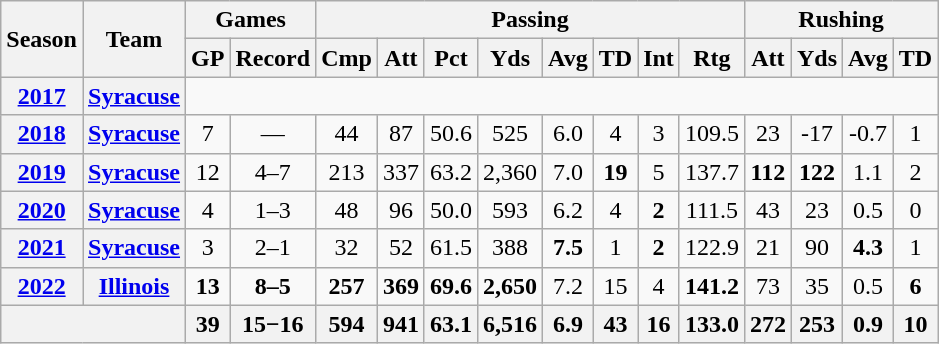<table class="wikitable" style="text-align:center;">
<tr>
<th rowspan="2">Season</th>
<th rowspan="2">Team</th>
<th colspan="2">Games</th>
<th colspan="8">Passing</th>
<th colspan="4">Rushing</th>
</tr>
<tr>
<th>GP</th>
<th>Record</th>
<th>Cmp</th>
<th>Att</th>
<th>Pct</th>
<th>Yds</th>
<th>Avg</th>
<th>TD</th>
<th>Int</th>
<th>Rtg</th>
<th>Att</th>
<th>Yds</th>
<th>Avg</th>
<th>TD</th>
</tr>
<tr>
<th><a href='#'>2017</a></th>
<th><a href='#'>Syracuse</a></th>
<td colspan="15"></td>
</tr>
<tr>
<th><a href='#'>2018</a></th>
<th><a href='#'>Syracuse</a></th>
<td>7</td>
<td>—</td>
<td>44</td>
<td>87</td>
<td>50.6</td>
<td>525</td>
<td>6.0</td>
<td>4</td>
<td>3</td>
<td>109.5</td>
<td>23</td>
<td>-17</td>
<td>-0.7</td>
<td>1</td>
</tr>
<tr>
<th><a href='#'>2019</a></th>
<th><a href='#'>Syracuse</a></th>
<td>12</td>
<td>4–7</td>
<td>213</td>
<td>337</td>
<td>63.2</td>
<td>2,360</td>
<td>7.0</td>
<td><strong>19</strong></td>
<td>5</td>
<td>137.7</td>
<td><strong>112</strong></td>
<td><strong>122</strong></td>
<td>1.1</td>
<td>2</td>
</tr>
<tr>
<th><a href='#'>2020</a></th>
<th><a href='#'>Syracuse</a></th>
<td>4</td>
<td>1–3</td>
<td>48</td>
<td>96</td>
<td>50.0</td>
<td>593</td>
<td>6.2</td>
<td>4</td>
<td><strong>2</strong></td>
<td>111.5</td>
<td>43</td>
<td>23</td>
<td>0.5</td>
<td>0</td>
</tr>
<tr>
<th><a href='#'>2021</a></th>
<th><a href='#'>Syracuse</a></th>
<td>3</td>
<td>2–1</td>
<td>32</td>
<td>52</td>
<td>61.5</td>
<td>388</td>
<td><strong>7.5</strong></td>
<td>1</td>
<td><strong>2</strong></td>
<td>122.9</td>
<td>21</td>
<td>90</td>
<td><strong>4.3</strong></td>
<td>1</td>
</tr>
<tr>
<th><a href='#'>2022</a></th>
<th><a href='#'>Illinois</a></th>
<td><strong>13</strong></td>
<td><strong>8–5</strong></td>
<td><strong>257</strong></td>
<td><strong>369</strong></td>
<td><strong>69.6</strong></td>
<td><strong>2,650</strong></td>
<td>7.2</td>
<td>15</td>
<td>4</td>
<td><strong>141.2</strong></td>
<td>73</td>
<td>35</td>
<td>0.5</td>
<td><strong>6</strong></td>
</tr>
<tr>
<th colspan="2"></th>
<th>39</th>
<th>15−16</th>
<th>594</th>
<th>941</th>
<th>63.1</th>
<th>6,516</th>
<th>6.9</th>
<th>43</th>
<th>16</th>
<th>133.0</th>
<th>272</th>
<th>253</th>
<th>0.9</th>
<th>10</th>
</tr>
</table>
